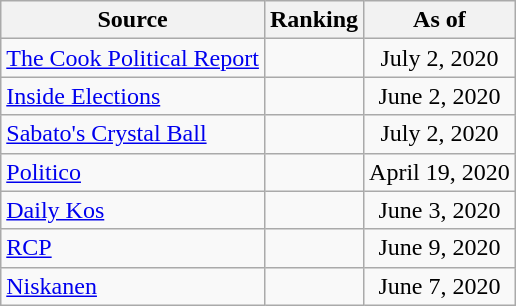<table class="wikitable" style="text-align:center">
<tr>
<th>Source</th>
<th>Ranking</th>
<th>As of</th>
</tr>
<tr>
<td align=left><a href='#'>The Cook Political Report</a></td>
<td></td>
<td>July 2, 2020</td>
</tr>
<tr>
<td align=left><a href='#'>Inside Elections</a></td>
<td></td>
<td>June 2, 2020</td>
</tr>
<tr>
<td align=left><a href='#'>Sabato's Crystal Ball</a></td>
<td></td>
<td>July 2, 2020</td>
</tr>
<tr>
<td align="left"><a href='#'>Politico</a></td>
<td></td>
<td>April 19, 2020</td>
</tr>
<tr>
<td align="left"><a href='#'>Daily Kos</a></td>
<td></td>
<td>June 3, 2020</td>
</tr>
<tr>
<td align="left"><a href='#'>RCP</a></td>
<td></td>
<td>June 9, 2020</td>
</tr>
<tr>
<td align="left"><a href='#'>Niskanen</a></td>
<td></td>
<td>June 7, 2020</td>
</tr>
</table>
